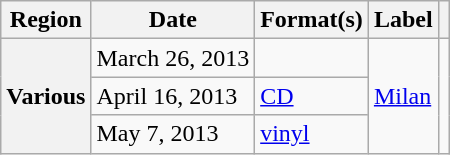<table class="wikitable plainrowheaders">
<tr>
<th scope="col">Region</th>
<th scope="col">Date</th>
<th scope="col">Format(s)</th>
<th scope="col">Label</th>
<th scope="col"></th>
</tr>
<tr>
<th scope="row" rowspan="3">Various</th>
<td>March 26, 2013</td>
<td></td>
<td rowspan="3"><a href='#'>Milan</a></td>
<td rowspan="3" align="center"></td>
</tr>
<tr>
<td>April 16, 2013</td>
<td><a href='#'>CD</a></td>
</tr>
<tr>
<td>May 7, 2013</td>
<td><a href='#'>vinyl</a></td>
</tr>
</table>
